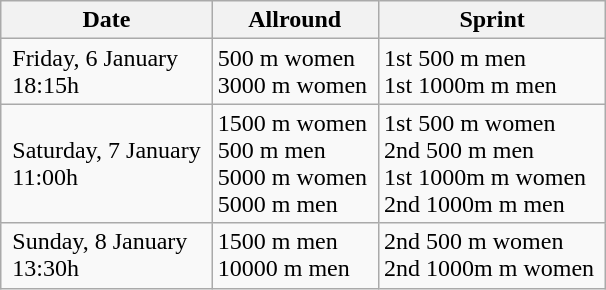<table class="wikitable" border="1">
<tr>
<th> Date </th>
<th> Allround </th>
<th> Sprint </th>
</tr>
<tr>
<td> Friday, 6 January <br> 18:15h</td>
<td>500 m women <br>3000 m women </td>
<td>1st 500 m men <br>1st 1000m m men </td>
</tr>
<tr>
<td> Saturday, 7 January <br> 11:00h</td>
<td>1500 m women <br>500 m men <br>5000 m women <br>5000 m men </td>
<td>1st 500 m women <br>2nd 500 m men <br>1st 1000m m women <br>2nd 1000m m men </td>
</tr>
<tr>
<td> Sunday, 8 January <br> 13:30h</td>
<td>1500 m men <br>10000 m men </td>
<td>2nd 500 m women <br>2nd 1000m m women </td>
</tr>
</table>
